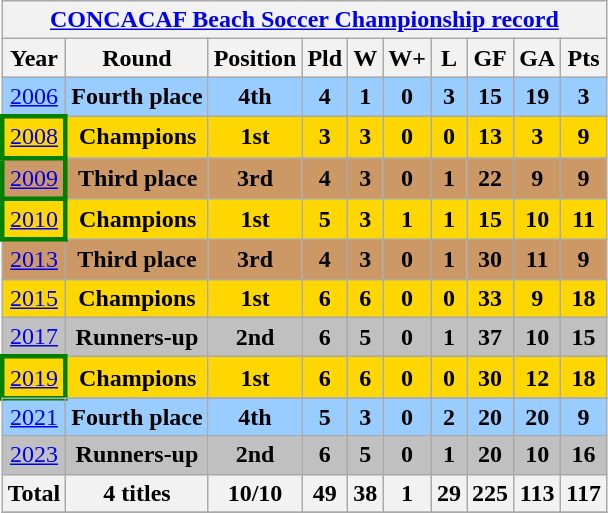<table class="wikitable" style="text-align: center;">
<tr>
<th colspan=10><a href='#'>CONCACAF Beach Soccer Championship record</a></th>
</tr>
<tr>
<th>Year</th>
<th>Round</th>
<th>Position</th>
<th>Pld</th>
<th>W</th>
<th>W+</th>
<th>L</th>
<th>GF</th>
<th>GA</th>
<th>Pts</th>
</tr>
<tr style="background:#9acdff">
<td> <a href='#'>2006</a></td>
<td><strong>Fourth place</strong></td>
<td><strong>4th</strong></td>
<td><strong>4</strong></td>
<td><strong>1</strong></td>
<td><strong>0</strong></td>
<td><strong>3</strong></td>
<td><strong>15</strong></td>
<td><strong>19</strong></td>
<td><strong>3</strong></td>
</tr>
<tr bgcolor=gold>
<td style="border: 3px solid green"> <a href='#'>2008</a></td>
<td><strong>Champions</strong></td>
<td><strong>1st</strong></td>
<td><strong>3</strong></td>
<td><strong>3</strong></td>
<td><strong>0</strong></td>
<td><strong>0</strong></td>
<td><strong>13</strong></td>
<td><strong>3</strong></td>
<td><strong>9</strong></td>
</tr>
<tr bgcolor="#cc9966">
<td style="border: 3px solid green"> <a href='#'>2009</a></td>
<td><strong>Third place</strong></td>
<td><strong>3rd</strong></td>
<td><strong>4</strong></td>
<td><strong>3</strong></td>
<td><strong>0</strong></td>
<td><strong>1</strong></td>
<td><strong>22</strong></td>
<td><strong>9</strong></td>
<td><strong>9</strong></td>
</tr>
<tr bgcolor=gold>
<td style="border: 3px solid green"> <a href='#'>2010</a></td>
<td><strong>Champions</strong></td>
<td><strong>1st</strong></td>
<td><strong>5</strong></td>
<td><strong>3</strong></td>
<td><strong>1</strong></td>
<td><strong>1</strong></td>
<td><strong>15</strong></td>
<td><strong>10</strong></td>
<td><strong>11</strong></td>
</tr>
<tr bgcolor="#cc9966">
<td> <a href='#'>2013</a></td>
<td><strong>Third place</strong></td>
<td><strong>3rd</strong></td>
<td><strong>4</strong></td>
<td><strong>3</strong></td>
<td><strong>0</strong></td>
<td><strong>1</strong></td>
<td><strong>30</strong></td>
<td><strong>11</strong></td>
<td><strong>9</strong></td>
</tr>
<tr bgcolor=gold>
<td> <a href='#'>2015</a></td>
<td><strong>Champions</strong></td>
<td><strong>1st</strong></td>
<td><strong>6</strong></td>
<td><strong>6</strong></td>
<td><strong>0</strong></td>
<td><strong>0</strong></td>
<td><strong>33</strong></td>
<td><strong>9</strong></td>
<td><strong>18</strong></td>
</tr>
<tr bgcolor=Silver>
<td> <a href='#'>2017</a></td>
<td><strong>Runners-up</strong></td>
<td><strong>2nd</strong></td>
<td><strong>6</strong></td>
<td><strong>5</strong></td>
<td><strong>0</strong></td>
<td><strong>1</strong></td>
<td><strong>37</strong></td>
<td><strong>10</strong></td>
<td><strong>15</strong></td>
</tr>
<tr bgcolor=gold>
<td style="border: 3px solid green"> <a href='#'>2019</a></td>
<td><strong>Champions</strong></td>
<td><strong>1st</strong></td>
<td><strong>6</strong></td>
<td><strong>6</strong></td>
<td><strong>0</strong></td>
<td><strong>0</strong></td>
<td><strong>30</strong></td>
<td><strong>12</strong></td>
<td><strong>18</strong></td>
</tr>
<tr>
</tr>
<tr style="background:#9acdff">
<td> <a href='#'>2021</a></td>
<td><strong>Fourth place</strong></td>
<td><strong>4th</strong></td>
<td><strong>5</strong></td>
<td><strong>3</strong></td>
<td><strong>0</strong></td>
<td><strong>2</strong></td>
<td><strong>20</strong></td>
<td><strong>20</strong></td>
<td><strong>9</strong></td>
</tr>
<tr bgcolor=Silver>
<td> <a href='#'>2023</a></td>
<td><strong>Runners-up</strong></td>
<td><strong>2nd</strong></td>
<td><strong>6</strong></td>
<td><strong>5</strong></td>
<td><strong>0</strong></td>
<td><strong>1</strong></td>
<td><strong>20</strong></td>
<td><strong>10</strong></td>
<td><strong>16</strong></td>
</tr>
<tr>
<th>Total</th>
<th>4 titles</th>
<th>10/10</th>
<th>49</th>
<th>38</th>
<th>1</th>
<th>29</th>
<th>225</th>
<th>113</th>
<th>117</th>
</tr>
<tr>
</tr>
</table>
